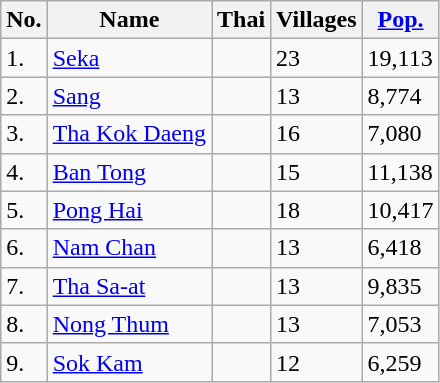<table class="wikitable sortable">
<tr>
<th>No.</th>
<th>Name</th>
<th>Thai</th>
<th>Villages</th>
<th><a href='#'>Pop.</a></th>
</tr>
<tr>
<td>1.</td>
<td><a href='#'>Seka</a></td>
<td></td>
<td>23</td>
<td>19,113</td>
</tr>
<tr>
<td>2.</td>
<td><a href='#'>Sang</a></td>
<td></td>
<td>13</td>
<td>8,774</td>
</tr>
<tr>
<td>3.</td>
<td><a href='#'>Tha Kok Daeng</a></td>
<td></td>
<td>16</td>
<td>7,080</td>
</tr>
<tr>
<td>4.</td>
<td><a href='#'>Ban Tong</a></td>
<td></td>
<td>15</td>
<td>11,138</td>
</tr>
<tr>
<td>5.</td>
<td><a href='#'>Pong Hai</a></td>
<td></td>
<td>18</td>
<td>10,417</td>
</tr>
<tr>
<td>6.</td>
<td><a href='#'>Nam Chan</a></td>
<td></td>
<td>13</td>
<td>6,418</td>
</tr>
<tr>
<td>7.</td>
<td><a href='#'>Tha Sa-at</a></td>
<td></td>
<td>13</td>
<td>9,835</td>
</tr>
<tr>
<td>8.</td>
<td><a href='#'>Nong Thum</a></td>
<td></td>
<td>13</td>
<td>7,053</td>
</tr>
<tr>
<td>9.</td>
<td><a href='#'>Sok Kam</a></td>
<td></td>
<td>12</td>
<td>6,259</td>
</tr>
</table>
